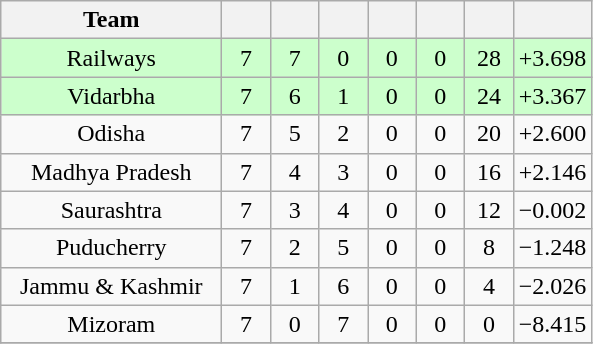<table class="wikitable" style="text-align:center">
<tr>
<th style="width:140px;">Team</th>
<th style="width:25px;"></th>
<th style="width:25px;"></th>
<th style="width:25px;"></th>
<th style="width:25px;"></th>
<th style="width:25px;"></th>
<th style="width:25px;"></th>
<th style="width:40px;"></th>
</tr>
<tr style="background:#cfc;">
<td>Railways</td>
<td>7</td>
<td>7</td>
<td>0</td>
<td>0</td>
<td>0</td>
<td>28</td>
<td>+3.698</td>
</tr>
<tr style="background:#cfc;">
<td>Vidarbha</td>
<td>7</td>
<td>6</td>
<td>1</td>
<td>0</td>
<td>0</td>
<td>24</td>
<td>+3.367</td>
</tr>
<tr>
<td>Odisha</td>
<td>7</td>
<td>5</td>
<td>2</td>
<td>0</td>
<td>0</td>
<td>20</td>
<td>+2.600</td>
</tr>
<tr>
<td>Madhya Pradesh</td>
<td>7</td>
<td>4</td>
<td>3</td>
<td>0</td>
<td>0</td>
<td>16</td>
<td>+2.146</td>
</tr>
<tr>
<td>Saurashtra</td>
<td>7</td>
<td>3</td>
<td>4</td>
<td>0</td>
<td>0</td>
<td>12</td>
<td>−0.002</td>
</tr>
<tr>
<td>Puducherry</td>
<td>7</td>
<td>2</td>
<td>5</td>
<td>0</td>
<td>0</td>
<td>8</td>
<td>−1.248</td>
</tr>
<tr>
<td>Jammu & Kashmir</td>
<td>7</td>
<td>1</td>
<td>6</td>
<td>0</td>
<td>0</td>
<td>4</td>
<td>−2.026</td>
</tr>
<tr>
<td>Mizoram</td>
<td>7</td>
<td>0</td>
<td>7</td>
<td>0</td>
<td>0</td>
<td>0</td>
<td>−8.415</td>
</tr>
<tr>
</tr>
</table>
